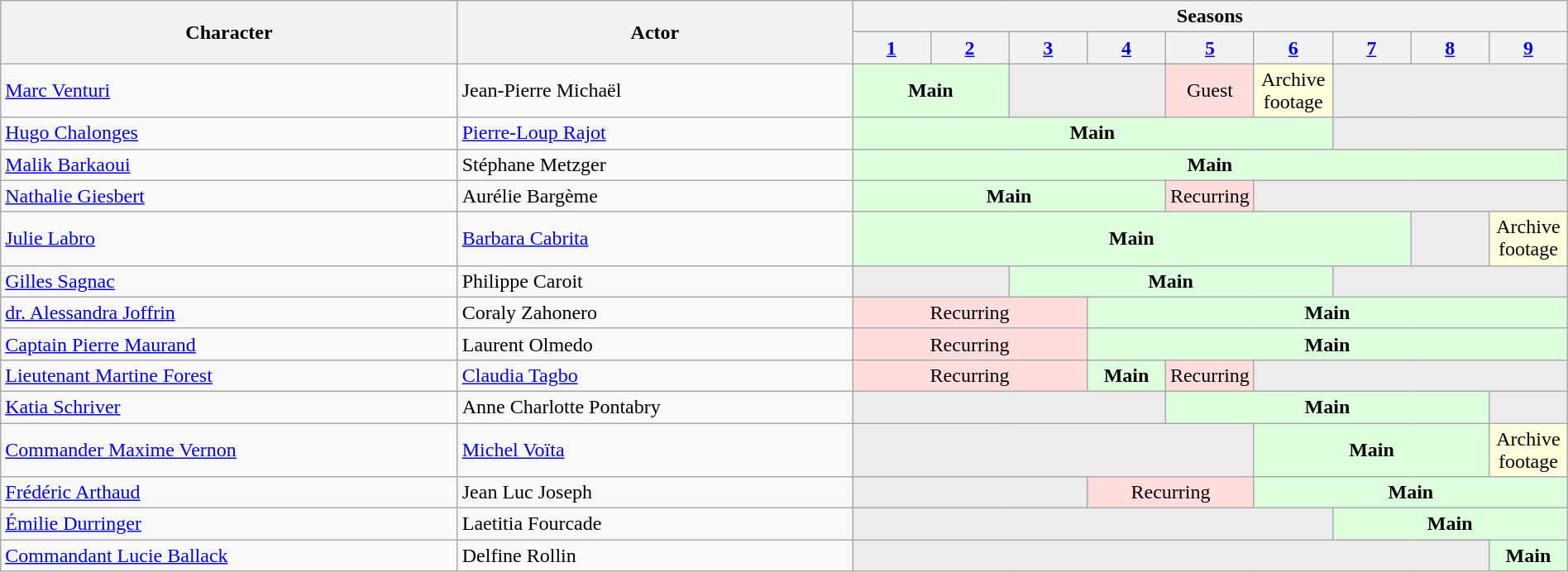<table class="wikitable" style="width:100%;">
<tr>
<th rowspan="2">Character</th>
<th rowspan="2">Actor</th>
<th colspan="9">Seasons</th>
</tr>
<tr>
<th ! style="width:5%;"><a href='#'>1</a></th>
<th ! style="width:5%;"><a href='#'>2</a></th>
<th ! style="width:5%;"><a href='#'>3</a></th>
<th ! style="width:5%;"><a href='#'>4</a></th>
<th ! style="width:5%;"><a href='#'>5</a></th>
<th ! style="width:5%;"><a href='#'>6</a></th>
<th ! style="width:5%;"><a href='#'>7</a></th>
<th ! style="width:5%;"><a href='#'>8</a></th>
<th ! style="width:5%;"><a href='#'>9</a></th>
</tr>
<tr>
<td><a href='#'>Marc Venturi</a></td>
<td>Jean-Pierre Michaël</td>
<td colspan="2" style="background:#dfd; text-align:center;"><strong>Main</strong></td>
<td colspan="2" style="background:#ececec; color:gray; vertical-align:middle; text-align:center;" class="table-na"></td>
<td style="background:#fdd; text-align:center;">Guest</td>
<td style="background:#ffd; text-align:center;">Archive footage</td>
<td colspan="3" style="background:#ececec; color:gray; vertical-align:middle; text-align:center;" class="table-na"></td>
</tr>
<tr>
<td><a href='#'>Hugo Chalonges</a></td>
<td><a href='#'>Pierre-Loup Rajot</a></td>
<td colspan="6" style="background:#dfd; text-align:center;"><strong>Main</strong></td>
<td colspan="3" style="background:#ececec; color:gray; vertical-align:middle; text-align:center;" class="table-na"></td>
</tr>
<tr>
<td><a href='#'>Malik Barkaoui</a></td>
<td>Stéphane Metzger</td>
<td colspan="9" style="background:#dfd; text-align:center;"><strong>Main</strong></td>
</tr>
<tr>
<td><a href='#'>Nathalie Giesbert</a></td>
<td>Aurélie Bargème</td>
<td colspan="4" style="background:#dfd; text-align:center;"><strong>Main</strong></td>
<td style="background:#fdd; text-align:center;">Recurring</td>
<td colspan="4" style="background:#ececec; color:gray; vertical-align:middle; text-align:center;" class="table-na"></td>
</tr>
<tr>
<td><a href='#'>Julie Labro</a></td>
<td><a href='#'>Barbara Cabrita</a></td>
<td colspan="7" style="background:#dfd; text-align:center;"><strong>Main</strong></td>
<td style="background:#ececec; color:gray; vertical-align:middle; text-align:center;" class="table-na"></td>
<td style="background:#ffd; text-align:center;">Archive footage</td>
</tr>
<tr>
<td><a href='#'>Gilles Sagnac</a></td>
<td>Philippe Caroit</td>
<td colspan="2" style="background:#ececec; color:gray; vertical-align:middle; text-align:center;" class="table-na"></td>
<td colspan="4" style="background:#dfd; text-align:center;"><strong>Main</strong></td>
<td colspan="3" style="background:#ececec; color:gray; vertical-align:middle; text-align:center;" class="table-na"></td>
</tr>
<tr>
<td><a href='#'>dr. Alessandra Joffrin</a></td>
<td>Coraly Zahonero</td>
<td colspan="3" style="background:#fdd; text-align:center;">Recurring</td>
<td colspan="6" style="background:#dfd; text-align:center;"><strong>Main</strong></td>
</tr>
<tr>
<td><a href='#'>Captain Pierre Maurand</a></td>
<td>Laurent Olmedo</td>
<td colspan="3" style="background:#fdd; text-align:center;">Recurring</td>
<td colspan="6" style="background:#dfd; text-align:center;"><strong>Main</strong></td>
</tr>
<tr>
<td><a href='#'>Lieutenant Martine Forest</a></td>
<td><a href='#'>Claudia Tagbo</a></td>
<td colspan="3" style="background:#fdd; text-align:center;">Recurring</td>
<td style="background:#dfd; text-align:center;"><strong>Main</strong></td>
<td style="background:#fdd; text-align:center;">Recurring</td>
<td colspan="4" style="background:#ececec; color:gray; vertical-align:middle; text-align:center;" class="table-na"></td>
</tr>
<tr>
<td><a href='#'>Katia Schriver</a></td>
<td>Anne Charlotte Pontabry</td>
<td colspan="4" style="background:#ececec; color:gray; vertical-align:middle; text-align:center;" class="table-na"></td>
<td colspan="4" style="background:#dfd; text-align:center;"><strong>Main</strong></td>
<td style="background:#ececec; color:gray; vertical-align:middle; text-align:center;" class="table-na"></td>
</tr>
<tr>
<td><a href='#'>Commander Maxime Vernon</a></td>
<td><a href='#'>Michel Voïta</a></td>
<td colspan="5" style="background:#ececec; color:gray; vertical-align:middle; text-align:center;" class="table-na"></td>
<td colspan="3" style="background:#dfd; text-align:center;"><strong>Main</strong></td>
<td style="background:#ffd; text-align:center;">Archive footage</td>
</tr>
<tr>
<td><a href='#'>Frédéric Arthaud</a></td>
<td>Jean Luc Joseph</td>
<td colspan="3" style="background:#ececec; color:gray; vertical-align:middle; text-align:center;" class="table-na"></td>
<td colspan="2"  style="background:#fdd; text-align:center;">Recurring</td>
<td colspan="4" style="background:#dfd; text-align:center;"><strong>Main</strong></td>
</tr>
<tr>
<td><a href='#'>Émilie Durringer</a></td>
<td>Laetitia Fourcade</td>
<td colspan="6" style="background:#ececec; color:gray; vertical-align:middle; text-align:center;" class="table-na"></td>
<td colspan="3" style="background:#dfd; text-align:center;"><strong>Main</strong></td>
</tr>
<tr>
<td><a href='#'>Commandant Lucie Ballack</a></td>
<td>Delfine Rollin</td>
<td colspan="8" style="background:#ececec; color:gray; vertical-align:middle; text-align:center;" class="table-na"></td>
<td style="background:#dfd; text-align:center;"><strong>Main</strong></td>
</tr>
</table>
